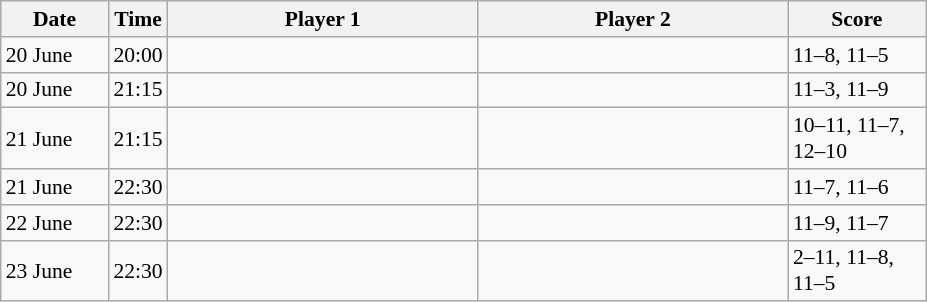<table class="sortable wikitable" style="font-size:90%">
<tr>
<th width="65">Date</th>
<th width="30">Time</th>
<th width="200">Player 1</th>
<th width="200">Player 2</th>
<th width="85">Score</th>
</tr>
<tr>
<td>20 June</td>
<td>20:00</td>
<td><strong></strong></td>
<td></td>
<td>11–8, 11–5</td>
</tr>
<tr>
<td>20 June</td>
<td>21:15</td>
<td><strong></strong></td>
<td></td>
<td>11–3, 11–9</td>
</tr>
<tr>
<td>21 June</td>
<td>21:15</td>
<td></td>
<td><strong></strong></td>
<td>10–11, 11–7, 12–10</td>
</tr>
<tr>
<td>21 June</td>
<td>22:30</td>
<td><strong></strong></td>
<td></td>
<td>11–7, 11–6</td>
</tr>
<tr>
<td>22 June</td>
<td>22:30</td>
<td><strong></strong></td>
<td></td>
<td>11–9, 11–7</td>
</tr>
<tr>
<td>23 June</td>
<td>22:30</td>
<td></td>
<td><strong></strong></td>
<td>2–11, 11–8, 11–5</td>
</tr>
</table>
